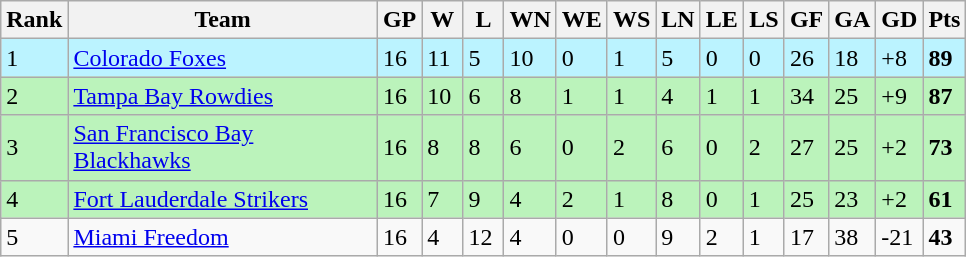<table class="wikitable">
<tr>
<th>Rank</th>
<th width="199">Team</th>
<th width="20">GP</th>
<th width="20">W</th>
<th width="20">L</th>
<th width="20">WN</th>
<th width="20">WE</th>
<th width="20">WS</th>
<th width="20">LN</th>
<th width="20">LE</th>
<th width="20">LS</th>
<th width="20">GF</th>
<th width="20">GA</th>
<th width="20">GD</th>
<th>Pts</th>
</tr>
<tr bgcolor=#BBF3FF>
<td>1</td>
<td><a href='#'>Colorado Foxes</a></td>
<td>16</td>
<td>11</td>
<td>5</td>
<td>10</td>
<td>0</td>
<td>1</td>
<td>5</td>
<td>0</td>
<td>0</td>
<td>26</td>
<td>18</td>
<td>+8</td>
<td><strong>89</strong></td>
</tr>
<tr bgcolor=#BBF3BB>
<td>2</td>
<td><a href='#'>Tampa Bay Rowdies</a></td>
<td>16</td>
<td>10</td>
<td>6</td>
<td>8</td>
<td>1</td>
<td>1</td>
<td>4</td>
<td>1</td>
<td>1</td>
<td>34</td>
<td>25</td>
<td>+9</td>
<td><strong>87</strong></td>
</tr>
<tr bgcolor=#BBF3BB>
<td>3</td>
<td><a href='#'>San Francisco Bay Blackhawks</a></td>
<td>16</td>
<td>8</td>
<td>8</td>
<td>6</td>
<td>0</td>
<td>2</td>
<td>6</td>
<td>0</td>
<td>2</td>
<td>27</td>
<td>25</td>
<td>+2</td>
<td><strong>73</strong></td>
</tr>
<tr bgcolor=#BBF3BB>
<td>4</td>
<td><a href='#'>Fort Lauderdale Strikers</a></td>
<td>16</td>
<td>7</td>
<td>9</td>
<td>4</td>
<td>2</td>
<td>1</td>
<td>8</td>
<td>0</td>
<td>1</td>
<td>25</td>
<td>23</td>
<td>+2</td>
<td><strong>61</strong></td>
</tr>
<tr>
<td>5</td>
<td><a href='#'>Miami Freedom</a></td>
<td>16</td>
<td>4</td>
<td>12</td>
<td>4</td>
<td>0</td>
<td>0</td>
<td>9</td>
<td>2</td>
<td>1</td>
<td>17</td>
<td>38</td>
<td>-21</td>
<td><strong>43</strong></td>
</tr>
</table>
